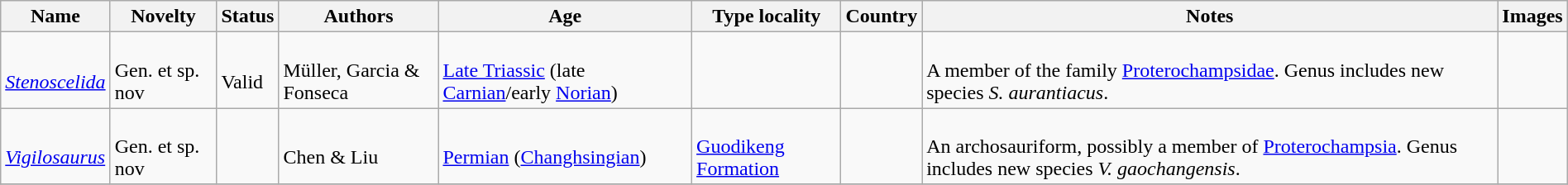<table class="wikitable sortable" align="center" width="100%">
<tr>
<th>Name</th>
<th>Novelty</th>
<th>Status</th>
<th>Authors</th>
<th>Age</th>
<th>Type locality</th>
<th>Country</th>
<th>Notes</th>
<th>Images</th>
</tr>
<tr>
<td><br><em><a href='#'>Stenoscelida</a></em></td>
<td><br>Gen. et sp. nov</td>
<td><br>Valid</td>
<td><br>Müller, Garcia & Fonseca</td>
<td><br><a href='#'>Late Triassic</a> (late <a href='#'>Carnian</a>/early <a href='#'>Norian</a>)</td>
<td></td>
<td><br></td>
<td><br>A member of the family <a href='#'>Proterochampsidae</a>. Genus includes new species <em>S. aurantiacus</em>.</td>
<td></td>
</tr>
<tr>
<td><br><em><a href='#'>Vigilosaurus</a></em></td>
<td><br>Gen. et sp. nov</td>
<td></td>
<td><br>Chen & Liu</td>
<td><br><a href='#'>Permian</a> (<a href='#'>Changhsingian</a>)</td>
<td><br><a href='#'>Guodikeng Formation</a></td>
<td><br></td>
<td><br>An archosauriform, possibly a member of <a href='#'>Proterochampsia</a>. Genus includes new species <em>V. gaochangensis</em>.</td>
<td></td>
</tr>
<tr>
</tr>
</table>
